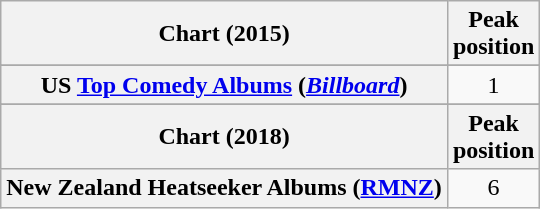<table class="wikitable sortable plainrowheaders" style="text-align:center">
<tr>
<th scope="col">Chart (2015)</th>
<th scope="col">Peak<br> position</th>
</tr>
<tr>
</tr>
<tr>
</tr>
<tr>
</tr>
<tr>
<th scope="row">US <a href='#'>Top Comedy Albums</a> (<em><a href='#'>Billboard</a></em>)</th>
<td>1</td>
</tr>
<tr>
</tr>
<tr>
<th scope="col">Chart (2018)</th>
<th scope="col">Peak<br> position</th>
</tr>
<tr>
<th scope="row">New Zealand Heatseeker Albums (<a href='#'>RMNZ</a>)</th>
<td>6</td>
</tr>
</table>
